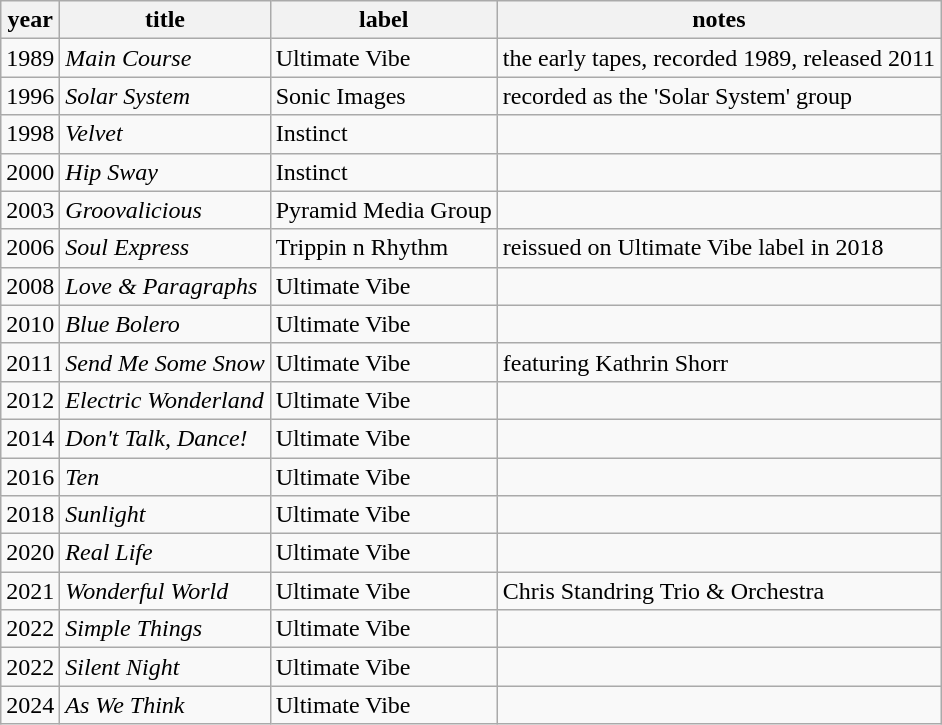<table class = "wikitable">
<tr>
<th>year</th>
<th>title</th>
<th>label</th>
<th>notes</th>
</tr>
<tr>
<td>1989</td>
<td><em>Main Course</em></td>
<td>Ultimate Vibe</td>
<td>the early tapes, recorded 1989, released 2011 </td>
</tr>
<tr>
<td>1996</td>
<td><em>Solar System</em></td>
<td>Sonic Images</td>
<td>recorded as the 'Solar System' group </td>
</tr>
<tr>
<td>1998</td>
<td><em>Velvet</em></td>
<td>Instinct</td>
<td></td>
</tr>
<tr>
<td>2000</td>
<td><em>Hip Sway</em></td>
<td>Instinct</td>
<td></td>
</tr>
<tr>
<td>2003</td>
<td><em>Groovalicious</em></td>
<td>Pyramid Media Group</td>
<td></td>
</tr>
<tr>
<td>2006</td>
<td><em>Soul Express</em></td>
<td>Trippin n Rhythm</td>
<td>reissued on Ultimate Vibe label in 2018</td>
</tr>
<tr>
<td>2008</td>
<td><em>Love & Paragraphs</em></td>
<td>Ultimate Vibe</td>
<td></td>
</tr>
<tr>
<td>2010</td>
<td><em>Blue Bolero</em></td>
<td>Ultimate Vibe</td>
<td></td>
</tr>
<tr>
<td>2011</td>
<td><em>Send Me Some Snow</em></td>
<td>Ultimate Vibe</td>
<td>featuring Kathrin Shorr</td>
</tr>
<tr>
<td>2012</td>
<td><em>Electric Wonderland</em></td>
<td>Ultimate Vibe</td>
<td></td>
</tr>
<tr>
<td>2014</td>
<td><em>Don't Talk, Dance!</em></td>
<td>Ultimate Vibe</td>
<td></td>
</tr>
<tr>
<td>2016</td>
<td><em>Ten</em></td>
<td>Ultimate Vibe</td>
<td></td>
</tr>
<tr>
<td>2018</td>
<td><em>Sunlight</em></td>
<td>Ultimate Vibe</td>
<td></td>
</tr>
<tr>
<td>2020</td>
<td><em>Real Life</em></td>
<td>Ultimate Vibe</td>
<td></td>
</tr>
<tr>
<td>2021</td>
<td><em>Wonderful World</em></td>
<td>Ultimate Vibe</td>
<td>Chris Standring Trio & Orchestra</td>
</tr>
<tr>
<td>2022</td>
<td><em>Simple Things</em></td>
<td>Ultimate Vibe</td>
<td></td>
</tr>
<tr>
<td>2022</td>
<td><em>Silent Night</em></td>
<td>Ultimate Vibe</td>
<td></td>
</tr>
<tr>
<td>2024</td>
<td><em>As We Think</em></td>
<td>Ultimate Vibe</td>
<td></td>
</tr>
</table>
